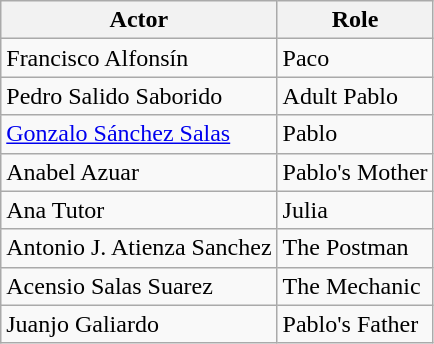<table class="wikitable">
<tr>
<th>Actor</th>
<th>Role</th>
</tr>
<tr>
<td>Francisco Alfonsín</td>
<td>Paco</td>
</tr>
<tr>
<td>Pedro Salido Saborido</td>
<td>Adult Pablo</td>
</tr>
<tr>
<td><a href='#'>Gonzalo Sánchez Salas</a></td>
<td>Pablo</td>
</tr>
<tr>
<td>Anabel Azuar</td>
<td>Pablo's Mother</td>
</tr>
<tr>
<td>Ana Tutor</td>
<td>Julia</td>
</tr>
<tr>
<td>Antonio J. Atienza Sanchez</td>
<td>The Postman</td>
</tr>
<tr>
<td>Acensio Salas Suarez</td>
<td>The Mechanic</td>
</tr>
<tr>
<td>Juanjo Galiardo</td>
<td>Pablo's Father</td>
</tr>
</table>
